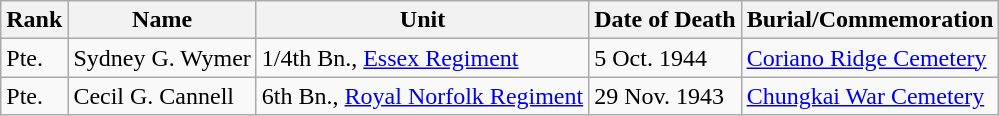<table class="wikitable">
<tr>
<th>Rank</th>
<th>Name</th>
<th>Unit</th>
<th>Date of Death</th>
<th>Burial/Commemoration</th>
</tr>
<tr>
<td>Pte.</td>
<td>Sydney G. Wymer</td>
<td>1/4th Bn., <a href='#'>Essex Regiment</a></td>
<td>5 Oct. 1944</td>
<td><a href='#'>Coriano Ridge Cemetery</a></td>
</tr>
<tr>
<td>Pte.</td>
<td>Cecil G. Cannell</td>
<td>6th Bn., <a href='#'>Royal Norfolk Regiment</a></td>
<td>29 Nov. 1943</td>
<td><a href='#'>Chungkai War Cemetery</a></td>
</tr>
</table>
